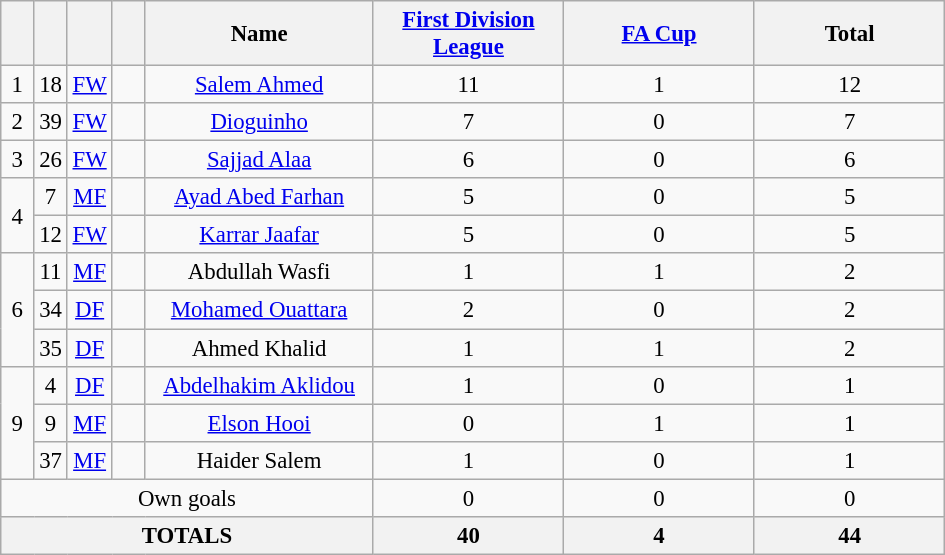<table class="wikitable" style="font-size: 95%; text-align: center;">
<tr>
<th width=15></th>
<th width=15></th>
<th width=15></th>
<th width=15></th>
<th width=145>Name</th>
<th width=120><a href='#'>First Division League</a></th>
<th width=120><a href='#'>FA Cup</a></th>
<th width=120>Total</th>
</tr>
<tr>
<td rowspan="1">1</td>
<td>18</td>
<td><a href='#'>FW</a></td>
<td></td>
<td><a href='#'>Salem Ahmed</a></td>
<td>11</td>
<td>1</td>
<td>12</td>
</tr>
<tr>
<td rowspan="1">2</td>
<td>39</td>
<td><a href='#'>FW</a></td>
<td></td>
<td><a href='#'>Dioguinho</a></td>
<td>7</td>
<td>0</td>
<td>7</td>
</tr>
<tr>
<td rowspan="1">3</td>
<td>26</td>
<td><a href='#'>FW</a></td>
<td></td>
<td><a href='#'>Sajjad Alaa</a></td>
<td>6</td>
<td>0</td>
<td>6</td>
</tr>
<tr>
<td rowspan="2">4</td>
<td>7</td>
<td><a href='#'>MF</a></td>
<td></td>
<td><a href='#'>Ayad Abed Farhan</a></td>
<td>5</td>
<td>0</td>
<td>5</td>
</tr>
<tr>
<td>12</td>
<td><a href='#'>FW</a></td>
<td></td>
<td><a href='#'>Karrar Jaafar</a></td>
<td>5</td>
<td>0</td>
<td>5</td>
</tr>
<tr>
<td rowspan="3">6</td>
<td>11</td>
<td><a href='#'>MF</a></td>
<td></td>
<td>Abdullah Wasfi</td>
<td>1</td>
<td>1</td>
<td>2</td>
</tr>
<tr>
<td>34</td>
<td><a href='#'>DF</a></td>
<td></td>
<td><a href='#'>Mohamed Ouattara</a></td>
<td>2</td>
<td>0</td>
<td>2</td>
</tr>
<tr>
<td>35</td>
<td><a href='#'>DF</a></td>
<td></td>
<td>Ahmed Khalid</td>
<td>1</td>
<td>1</td>
<td>2</td>
</tr>
<tr>
<td rowspan="3">9</td>
<td>4</td>
<td><a href='#'>DF</a></td>
<td></td>
<td><a href='#'>Abdelhakim Aklidou</a></td>
<td>1</td>
<td>0</td>
<td>1</td>
</tr>
<tr>
<td>9</td>
<td><a href='#'>MF</a></td>
<td></td>
<td><a href='#'>Elson Hooi</a></td>
<td>0</td>
<td>1</td>
<td>1</td>
</tr>
<tr>
<td>37</td>
<td><a href='#'>MF</a></td>
<td></td>
<td>Haider Salem</td>
<td>1</td>
<td>0</td>
<td>1</td>
</tr>
<tr>
<td colspan="5">Own goals</td>
<td>0</td>
<td>0</td>
<td>0</td>
</tr>
<tr>
<th colspan="5">TOTALS</th>
<th>40</th>
<th>4</th>
<th>44</th>
</tr>
</table>
